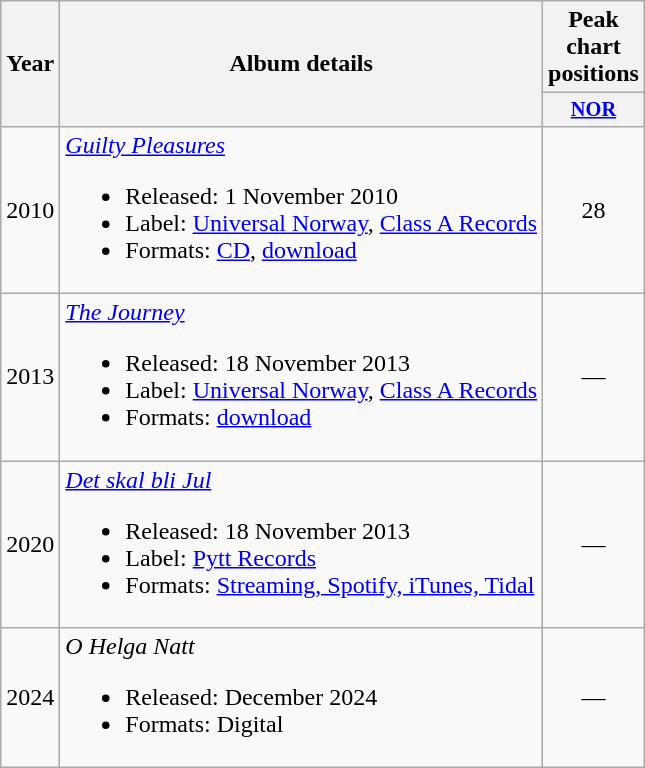<table class="wikitable" style="text-align:center;">
<tr>
<th rowspan="2">Year</th>
<th rowspan="2">Album details</th>
<th colspan="1">Peak chart positions</th>
</tr>
<tr>
<th style="width:3em;font-size:85%"><a href='#'>NOR</a></th>
</tr>
<tr>
<td>2010</td>
<td align=left><em><a href='#'>Guilty Pleasures</a></em><br><ul><li>Released: 1 November 2010</li><li>Label: <a href='#'>Universal Norway</a>, <a href='#'>Class A Records</a></li><li>Formats: <a href='#'>CD</a>, <a href='#'>download</a></li></ul></td>
<td align="center">28</td>
</tr>
<tr>
<td>2013</td>
<td align=left><em><a href='#'>The Journey</a></em><br><ul><li>Released: 18 November 2013</li><li>Label: <a href='#'>Universal Norway</a>, <a href='#'>Class A Records</a></li><li>Formats: <a href='#'>download</a></li></ul></td>
<td align="center">—</td>
</tr>
<tr>
<td>2020</td>
<td align=left><em><a href='#'>Det skal bli Jul</a></em><br><ul><li>Released: 18 November 2013</li><li>Label: <a href='#'>Pytt Records</a></li><li>Formats: <a href='#'>Streaming, Spotify, iTunes, Tidal</a></li></ul></td>
<td align="center">—</td>
</tr>
<tr>
<td>2024</td>
<td align=left><em>O Helga Natt</em><br><ul><li>Released: December 2024</li><li>Formats: Digital</li></ul></td>
<td align="center">—</td>
</tr>
</table>
